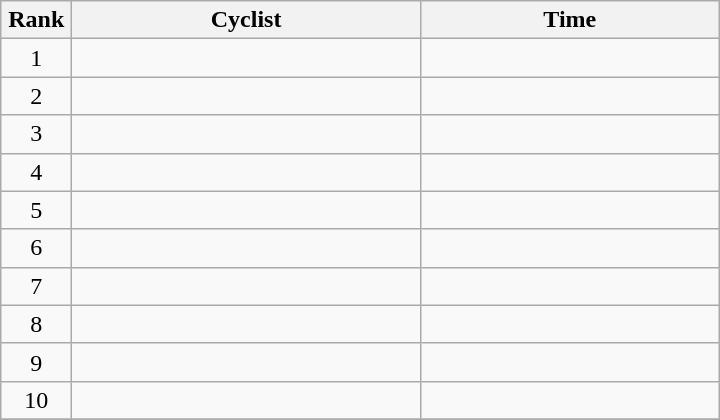<table class="wikitable" style="width:30em;margin-bottom:0;">
<tr>
<th>Rank</th>
<th>Cyclist</th>
<th>Time</th>
</tr>
<tr>
<td style="width:40px; text-align:center;">1</td>
<td style="width:225px;"></td>
<td align="right"></td>
</tr>
<tr>
<td style="text-align:center;">2</td>
<td></td>
<td align="right"></td>
</tr>
<tr>
<td style="text-align:center;">3</td>
<td></td>
<td align="right"></td>
</tr>
<tr>
<td style="text-align:center;">4</td>
<td></td>
<td align="right"></td>
</tr>
<tr>
<td style="text-align:center;">5</td>
<td></td>
<td align="right"></td>
</tr>
<tr>
<td style="text-align:center;">6</td>
<td></td>
<td align="right"></td>
</tr>
<tr>
<td style="text-align:center;">7</td>
<td></td>
<td align="right"></td>
</tr>
<tr>
<td style="text-align:center;">8</td>
<td></td>
<td align="right"></td>
</tr>
<tr>
<td style="text-align:center;">9</td>
<td></td>
<td align="right"></td>
</tr>
<tr>
<td style="text-align:center;">10</td>
<td></td>
<td align="right"></td>
</tr>
<tr>
</tr>
</table>
